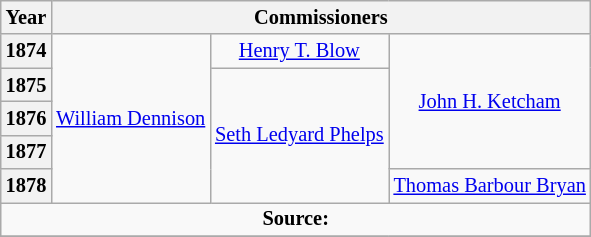<table class="wikitable plainrowheaders sortable sticky-header-multi" style="text-align:center;font-size:85%">
<tr>
<th scope="col" class="unsortable">Year</th>
<th colspan="3" class="unsortable">Commissioners</th>
</tr>
<tr>
<th scope="row">1874</th>
<td rowspan="5" ><a href='#'>William Dennison</a></td>
<td rowspan="1" ><a href='#'>Henry T. Blow</a></td>
<td rowspan="4" ><a href='#'>John H. Ketcham</a></td>
</tr>
<tr>
<th scope="row">1875</th>
<td rowspan="4" ><a href='#'>Seth Ledyard Phelps</a></td>
</tr>
<tr>
<th scope="row">1876</th>
</tr>
<tr>
<th scope="row">1877</th>
</tr>
<tr>
<th scope="row">1878</th>
<td rowspan="1" ><a href='#'>Thomas Barbour Bryan</a></td>
</tr>
<tr>
<td colspan="4" style="text-align: center;"><strong>Source:</strong></td>
</tr>
<tr>
</tr>
</table>
